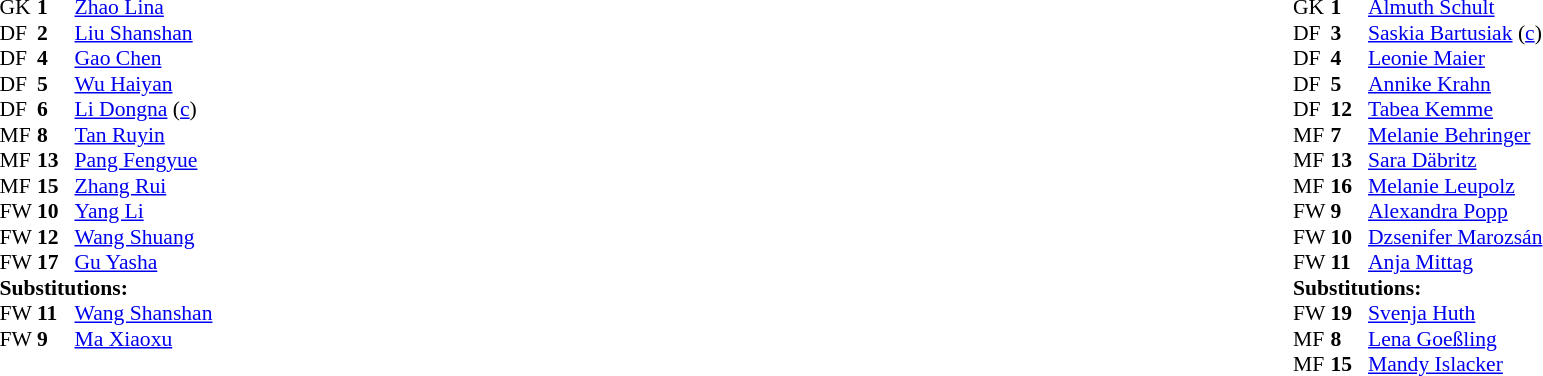<table width="100%">
<tr>
<td valign="top" width="50%"><br><table style="font-size: 90%" cellspacing="0" cellpadding="0">
<tr>
<th width="25"></th>
<th width="25"></th>
</tr>
<tr>
<td>GK</td>
<td><strong>1</strong></td>
<td><a href='#'>Zhao Lina</a></td>
</tr>
<tr>
<td>DF</td>
<td><strong>2</strong></td>
<td><a href='#'>Liu Shanshan</a></td>
</tr>
<tr>
<td>DF</td>
<td><strong>4</strong></td>
<td><a href='#'>Gao Chen</a></td>
</tr>
<tr>
<td>DF</td>
<td><strong>5</strong></td>
<td><a href='#'>Wu Haiyan</a></td>
</tr>
<tr>
<td>DF</td>
<td><strong>6</strong></td>
<td><a href='#'>Li Dongna</a> (<a href='#'>c</a>)</td>
</tr>
<tr>
<td>MF</td>
<td><strong>8</strong></td>
<td><a href='#'>Tan Ruyin</a></td>
</tr>
<tr>
<td>MF</td>
<td><strong>13</strong></td>
<td><a href='#'>Pang Fengyue</a></td>
<td></td>
<td></td>
</tr>
<tr>
<td>MF</td>
<td><strong>15</strong></td>
<td><a href='#'>Zhang Rui</a></td>
</tr>
<tr>
<td>FW</td>
<td><strong>10</strong></td>
<td><a href='#'>Yang Li</a></td>
<td></td>
<td></td>
</tr>
<tr>
<td>FW</td>
<td><strong>12</strong></td>
<td><a href='#'>Wang Shuang</a></td>
</tr>
<tr>
<td>FW</td>
<td><strong>17</strong></td>
<td><a href='#'>Gu Yasha</a></td>
</tr>
<tr>
<td colspan=3><strong>Substitutions:</strong></td>
</tr>
<tr>
<td>FW</td>
<td><strong>11</strong></td>
<td><a href='#'>Wang Shanshan</a></td>
<td></td>
<td></td>
</tr>
<tr>
<td>FW</td>
<td><strong>9</strong></td>
<td><a href='#'>Ma Xiaoxu</a></td>
<td></td>
<td></td>
</tr>
</table>
</td>
<td valign="top"></td>
<td valign="top" width="50%"><br><table style="font-size: 90%" cellspacing="0" cellpadding="0" align="center">
<tr>
<th width="25"></th>
<th width="25"></th>
</tr>
<tr>
<td>GK</td>
<td><strong>1</strong></td>
<td><a href='#'>Almuth Schult</a></td>
</tr>
<tr>
<td>DF</td>
<td><strong>3</strong></td>
<td><a href='#'>Saskia Bartusiak</a> (<a href='#'>c</a>)</td>
</tr>
<tr>
<td>DF</td>
<td><strong>4</strong></td>
<td><a href='#'>Leonie Maier</a></td>
<td></td>
</tr>
<tr>
<td>DF</td>
<td><strong>5</strong></td>
<td><a href='#'>Annike Krahn</a></td>
</tr>
<tr>
<td>DF</td>
<td><strong>12</strong></td>
<td><a href='#'>Tabea Kemme</a></td>
</tr>
<tr>
<td>MF</td>
<td><strong>7</strong></td>
<td><a href='#'>Melanie Behringer</a></td>
</tr>
<tr>
<td>MF</td>
<td><strong>13</strong></td>
<td><a href='#'>Sara Däbritz</a></td>
</tr>
<tr>
<td>MF</td>
<td><strong>16</strong></td>
<td><a href='#'>Melanie Leupolz</a></td>
<td></td>
<td></td>
</tr>
<tr>
<td>FW</td>
<td><strong>9</strong></td>
<td><a href='#'>Alexandra Popp</a></td>
<td></td>
<td></td>
</tr>
<tr>
<td>FW</td>
<td><strong>10</strong></td>
<td><a href='#'>Dzsenifer Marozsán</a></td>
<td></td>
<td></td>
</tr>
<tr>
<td>FW</td>
<td><strong>11</strong></td>
<td><a href='#'>Anja Mittag</a></td>
</tr>
<tr>
<td colspan=3><strong>Substitutions:</strong></td>
</tr>
<tr>
<td>FW</td>
<td><strong>19</strong></td>
<td><a href='#'>Svenja Huth</a></td>
<td></td>
<td></td>
</tr>
<tr>
<td>MF</td>
<td><strong>8</strong></td>
<td><a href='#'>Lena Goeßling</a></td>
<td></td>
<td></td>
</tr>
<tr>
<td>MF</td>
<td><strong>15</strong></td>
<td><a href='#'>Mandy Islacker</a></td>
<td></td>
<td></td>
</tr>
</table>
</td>
</tr>
</table>
